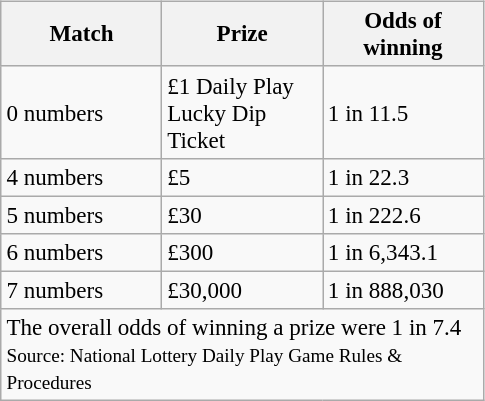<table class="wikitable" style="font-size:96%; float:right;">
<tr>
<th style="width:100px;">Match</th>
<th style="width:100px;">Prize</th>
<th style="width:100px;">Odds of winning</th>
</tr>
<tr>
<td>0 numbers</td>
<td>£1 Daily Play<br>Lucky Dip Ticket</td>
<td>1 in 11.5</td>
</tr>
<tr>
<td>4 numbers</td>
<td>£5</td>
<td>1 in 22.3</td>
</tr>
<tr>
<td>5 numbers</td>
<td>£30</td>
<td>1 in 222.6</td>
</tr>
<tr>
<td>6 numbers</td>
<td>£300</td>
<td>1 in 6,343.1</td>
</tr>
<tr>
<td>7 numbers</td>
<td>£30,000</td>
<td>1 in 888,030</td>
</tr>
<tr>
<td colspan="3">The overall odds of winning a prize were 1 in 7.4<br><small>Source: National Lottery Daily Play Game Rules & Procedures</small></td>
</tr>
</table>
